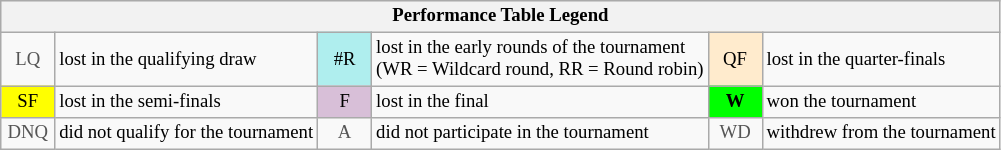<table class="wikitable" style="font-size:78%;">
<tr bgcolor="#efefef">
<th colspan="6">Performance Table Legend</th>
</tr>
<tr>
<td align="center" style="color:#555555;" width="30">LQ</td>
<td>lost in the qualifying draw</td>
<td align="center" style="background:#afeeee;">#R</td>
<td>lost in the early rounds of the tournament<br>(WR = Wildcard round, RR = Round robin)</td>
<td align="center" style="background:#ffebcd;">QF</td>
<td>lost in the quarter-finals</td>
</tr>
<tr>
<td align="center" style="background:yellow;">SF</td>
<td>lost in the semi-finals</td>
<td align="center" style="background:#D8BFD8;">F</td>
<td>lost in the final</td>
<td align="center" style="background:#00ff00;"><strong>W</strong></td>
<td>won the tournament</td>
</tr>
<tr>
<td align="center" style="color:#555555;" width="30">DNQ</td>
<td>did not qualify for the tournament</td>
<td align="center" style="color:#555555;" width="30">A</td>
<td>did not participate in the tournament</td>
<td align="center" style="color:#555555;" width="30">WD</td>
<td>withdrew from the tournament</td>
</tr>
</table>
